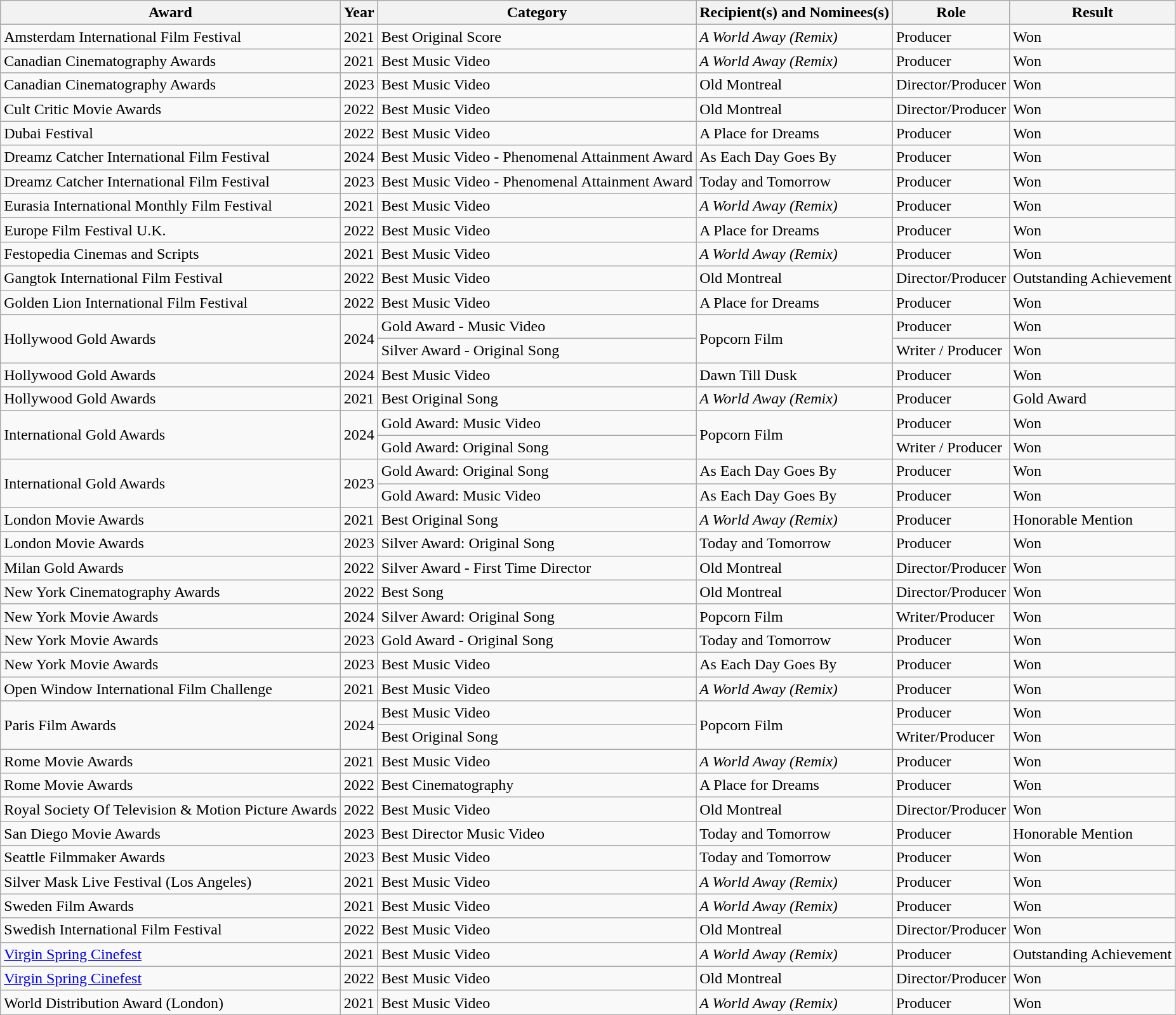<table class="wikitable">
<tr>
<th>Award</th>
<th>Year</th>
<th>Category</th>
<th>Recipient(s) and Nominees(s)</th>
<th>Role</th>
<th>Result</th>
</tr>
<tr>
<td>Amsterdam International Film Festival</td>
<td>2021</td>
<td>Best Original Score</td>
<td><em>A World Away (Remix)</em></td>
<td>Producer</td>
<td>Won</td>
</tr>
<tr>
<td>Canadian Cinematography Awards</td>
<td>2021</td>
<td>Best Music Video</td>
<td><em>A World Away (Remix)</em></td>
<td>Producer</td>
<td>Won</td>
</tr>
<tr>
<td>Canadian Cinematography Awards</td>
<td>2023</td>
<td>Best Music Video</td>
<td>Old Montreal</td>
<td>Director/Producer</td>
<td>Won</td>
</tr>
<tr>
<td>Cult Critic Movie Awards</td>
<td>2022</td>
<td>Best Music Video</td>
<td>Old Montreal</td>
<td>Director/Producer</td>
<td>Won</td>
</tr>
<tr>
<td>Dubai Festival</td>
<td>2022</td>
<td>Best Music Video</td>
<td>A Place for Dreams</td>
<td>Producer</td>
<td>Won</td>
</tr>
<tr>
<td>Dreamz Catcher International Film Festival</td>
<td>2024</td>
<td>Best Music Video - Phenomenal Attainment Award</td>
<td>As Each Day Goes By</td>
<td>Producer</td>
<td>Won</td>
</tr>
<tr>
<td>Dreamz Catcher International Film Festival</td>
<td>2023</td>
<td>Best Music Video - Phenomenal Attainment Award</td>
<td>Today and Tomorrow</td>
<td>Producer</td>
<td>Won</td>
</tr>
<tr>
<td>Eurasia International Monthly Film Festival</td>
<td>2021</td>
<td>Best Music Video</td>
<td><em>A World Away (Remix)</em></td>
<td>Producer</td>
<td>Won</td>
</tr>
<tr>
<td>Europe Film Festival U.K.</td>
<td>2022</td>
<td>Best Music Video</td>
<td>A Place for Dreams</td>
<td>Producer</td>
<td>Won</td>
</tr>
<tr>
<td>Festopedia Cinemas and Scripts</td>
<td>2021</td>
<td>Best Music Video</td>
<td><em>A World Away (Remix)</em></td>
<td>Producer</td>
<td>Won</td>
</tr>
<tr>
<td>Gangtok International Film Festival</td>
<td>2022</td>
<td>Best Music Video</td>
<td>Old Montreal</td>
<td>Director/Producer</td>
<td>Outstanding Achievement</td>
</tr>
<tr>
<td>Golden Lion International Film Festival</td>
<td>2022</td>
<td>Best Music Video</td>
<td>A Place for Dreams</td>
<td>Producer</td>
<td>Won</td>
</tr>
<tr>
<td rowspan="2">Hollywood Gold Awards</td>
<td rowspan="2">2024</td>
<td>Gold Award - Music Video</td>
<td rowspan="2">Popcorn Film</td>
<td>Producer</td>
<td>Won</td>
</tr>
<tr>
<td>Silver Award - Original Song</td>
<td>Writer / Producer</td>
<td>Won</td>
</tr>
<tr>
<td>Hollywood Gold Awards</td>
<td>2024</td>
<td>Best Music Video</td>
<td>Dawn Till Dusk</td>
<td>Producer</td>
<td>Won</td>
</tr>
<tr>
<td>Hollywood Gold Awards</td>
<td>2021</td>
<td>Best Original Song</td>
<td><em>A World Away (Remix)</em></td>
<td>Producer</td>
<td>Gold Award</td>
</tr>
<tr>
<td rowspan="2">International Gold Awards</td>
<td rowspan="2">2024</td>
<td>Gold Award: Music Video</td>
<td rowspan="2">Popcorn Film</td>
<td>Producer</td>
<td>Won</td>
</tr>
<tr>
<td>Gold Award: Original Song</td>
<td>Writer / Producer</td>
<td>Won</td>
</tr>
<tr>
<td rowspan="2">International Gold Awards</td>
<td rowspan="2">2023</td>
<td>Gold Award: Original Song</td>
<td>As Each Day Goes By</td>
<td>Producer</td>
<td>Won</td>
</tr>
<tr>
<td>Gold Award: Music Video</td>
<td>As Each Day Goes By</td>
<td>Producer</td>
<td>Won</td>
</tr>
<tr>
<td>London Movie Awards</td>
<td>2021</td>
<td>Best Original Song</td>
<td><em>A World Away (Remix)</em></td>
<td>Producer</td>
<td>Honorable Mention</td>
</tr>
<tr>
<td>London Movie Awards</td>
<td>2023</td>
<td>Silver Award: Original Song</td>
<td>Today and Tomorrow</td>
<td>Producer</td>
<td>Won</td>
</tr>
<tr>
<td>Milan Gold Awards</td>
<td>2022</td>
<td>Silver Award - First Time Director</td>
<td>Old Montreal</td>
<td>Director/Producer</td>
<td>Won</td>
</tr>
<tr>
<td>New York Cinematography Awards</td>
<td>2022</td>
<td>Best Song</td>
<td>Old Montreal</td>
<td>Director/Producer</td>
<td>Won</td>
</tr>
<tr>
<td>New York Movie Awards</td>
<td>2024</td>
<td>Silver Award: Original Song</td>
<td>Popcorn Film</td>
<td>Writer/Producer</td>
<td>Won</td>
</tr>
<tr>
<td>New York Movie Awards</td>
<td>2023</td>
<td>Gold Award - Original Song</td>
<td>Today and Tomorrow</td>
<td>Producer</td>
<td>Won</td>
</tr>
<tr>
<td>New York Movie Awards</td>
<td>2023</td>
<td>Best Music Video</td>
<td>As Each Day Goes By</td>
<td>Producer</td>
<td>Won</td>
</tr>
<tr>
<td>Open Window International Film Challenge</td>
<td>2021</td>
<td>Best Music Video</td>
<td><em>A World Away (Remix)</em></td>
<td>Producer</td>
<td>Won</td>
</tr>
<tr>
<td rowspan="2">Paris Film Awards</td>
<td rowspan="2">2024</td>
<td>Best Music Video</td>
<td rowspan="2">Popcorn Film</td>
<td>Producer</td>
<td>Won</td>
</tr>
<tr>
<td>Best Original Song</td>
<td>Writer/Producer</td>
<td>Won</td>
</tr>
<tr>
<td>Rome Movie Awards</td>
<td>2021</td>
<td>Best Music Video</td>
<td><em>A World Away (Remix)</em></td>
<td>Producer</td>
<td>Won</td>
</tr>
<tr>
<td>Rome Movie Awards</td>
<td>2022</td>
<td>Best Cinematography</td>
<td>A Place for Dreams</td>
<td>Producer</td>
<td>Won</td>
</tr>
<tr>
<td>Royal Society Of Television & Motion Picture Awards</td>
<td>2022</td>
<td>Best Music Video</td>
<td>Old Montreal</td>
<td>Director/Producer</td>
<td>Won</td>
</tr>
<tr>
<td>San Diego Movie Awards</td>
<td>2023</td>
<td>Best Director Music Video</td>
<td>Today and Tomorrow</td>
<td>Producer</td>
<td>Honorable Mention</td>
</tr>
<tr>
<td>Seattle Filmmaker Awards</td>
<td>2023</td>
<td>Best Music Video</td>
<td>Today and Tomorrow</td>
<td>Producer</td>
<td>Won</td>
</tr>
<tr>
<td>Silver Mask Live Festival (Los Angeles)</td>
<td>2021</td>
<td>Best Music Video</td>
<td><em>A World Away (Remix)</em></td>
<td>Producer</td>
<td>Won</td>
</tr>
<tr>
<td>Sweden Film Awards</td>
<td>2021</td>
<td>Best Music Video</td>
<td><em>A World Away (Remix)</em></td>
<td>Producer</td>
<td>Won</td>
</tr>
<tr>
<td>Swedish International Film Festival</td>
<td>2022</td>
<td>Best Music Video</td>
<td>Old Montreal</td>
<td>Director/Producer</td>
<td>Won</td>
</tr>
<tr>
<td><a href='#'>Virgin Spring Cinefest</a></td>
<td>2021</td>
<td>Best Music Video</td>
<td><em>A World Away (Remix)</em></td>
<td>Producer</td>
<td>Outstanding Achievement</td>
</tr>
<tr>
<td><a href='#'>Virgin Spring Cinefest</a></td>
<td>2022</td>
<td>Best Music Video</td>
<td>Old Montreal</td>
<td>Director/Producer</td>
<td>Won</td>
</tr>
<tr>
<td>World Distribution Award (London)</td>
<td>2021</td>
<td>Best Music Video </td>
<td><em>A World Away (Remix)</em></td>
<td>Producer</td>
<td>Won</td>
</tr>
</table>
